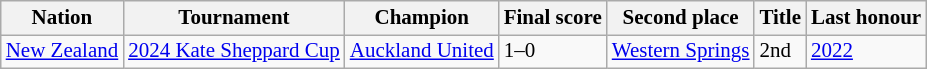<table class=wikitable style="font-size:14px">
<tr>
<th>Nation</th>
<th>Tournament</th>
<th>Champion</th>
<th>Final score</th>
<th>Second place</th>
<th data-sort-type="number">Title</th>
<th>Last honour</th>
</tr>
<tr>
<td> <a href='#'>New Zealand</a></td>
<td><a href='#'>2024 Kate Sheppard Cup</a></td>
<td><a href='#'>Auckland United</a></td>
<td>1–0</td>
<td><a href='#'>Western Springs</a></td>
<td>2nd</td>
<td><a href='#'>2022</a></td>
</tr>
</table>
